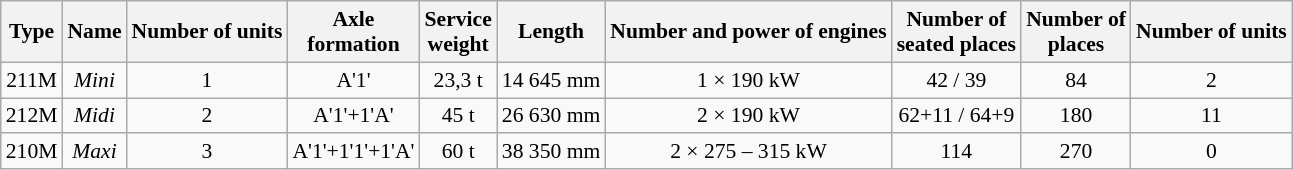<table class="wikitable sortable" style="text-align:center; font-size:90%;">
<tr>
<th>Type</th>
<th>Name</th>
<th>Number of units</th>
<th>Axle <br> formation</th>
<th>Service <br> weight</th>
<th>Length</th>
<th>Number and power of engines</th>
<th>Number of <br> seated places</th>
<th>Number of <br> places</th>
<th>Number of units</th>
</tr>
<tr>
<td>211M</td>
<td><em>Mini</em></td>
<td>1</td>
<td>A'1'</td>
<td>23,3 t</td>
<td>14 645 mm</td>
<td>1 × 190 kW</td>
<td>42 / 39</td>
<td>84</td>
<td>2</td>
</tr>
<tr>
<td>212M</td>
<td><em>Midi</em></td>
<td>2</td>
<td>A'1'+1'A'</td>
<td>45 t</td>
<td>26 630 mm</td>
<td>2 × 190 kW</td>
<td>62+11 / 64+9</td>
<td>180</td>
<td>11</td>
</tr>
<tr>
<td>210M</td>
<td><em>Maxi</em></td>
<td>3</td>
<td>A'1'+1'1'+1'A'</td>
<td>60 t</td>
<td>38 350 mm</td>
<td>2 × 275 – 315 kW</td>
<td>114</td>
<td>270</td>
<td>0</td>
</tr>
</table>
